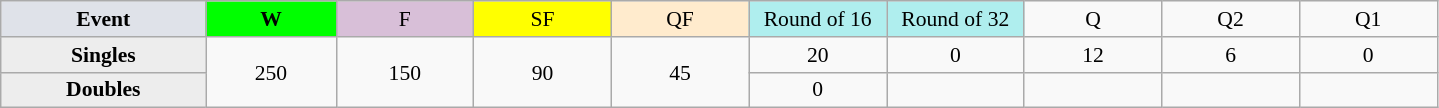<table class=wikitable style=font-size:90%;text-align:center>
<tr>
<td style="width:130px; background:#dfe2e9;"><strong>Event</strong></td>
<td style="width:80px; background:lime;"><strong>W</strong></td>
<td style="width:85px; background:thistle;">F</td>
<td style="width:85px; background:#ff0;">SF</td>
<td style="width:85px; background:#ffebcd;">QF</td>
<td style="width:85px; background:#afeeee;">Round of 16</td>
<td style="width:85px; background:#afeeee;">Round of 32</td>
<td width=85>Q</td>
<td width=85>Q2</td>
<td width=85>Q1</td>
</tr>
<tr>
<th style="background:#ededed;">Singles</th>
<td rowspan=2>250</td>
<td rowspan=2>150</td>
<td rowspan=2>90</td>
<td rowspan=2>45</td>
<td>20</td>
<td>0</td>
<td>12</td>
<td>6</td>
<td>0</td>
</tr>
<tr>
<th style="background:#ededed;">Doubles</th>
<td>0</td>
<td></td>
<td></td>
<td></td>
<td></td>
</tr>
</table>
